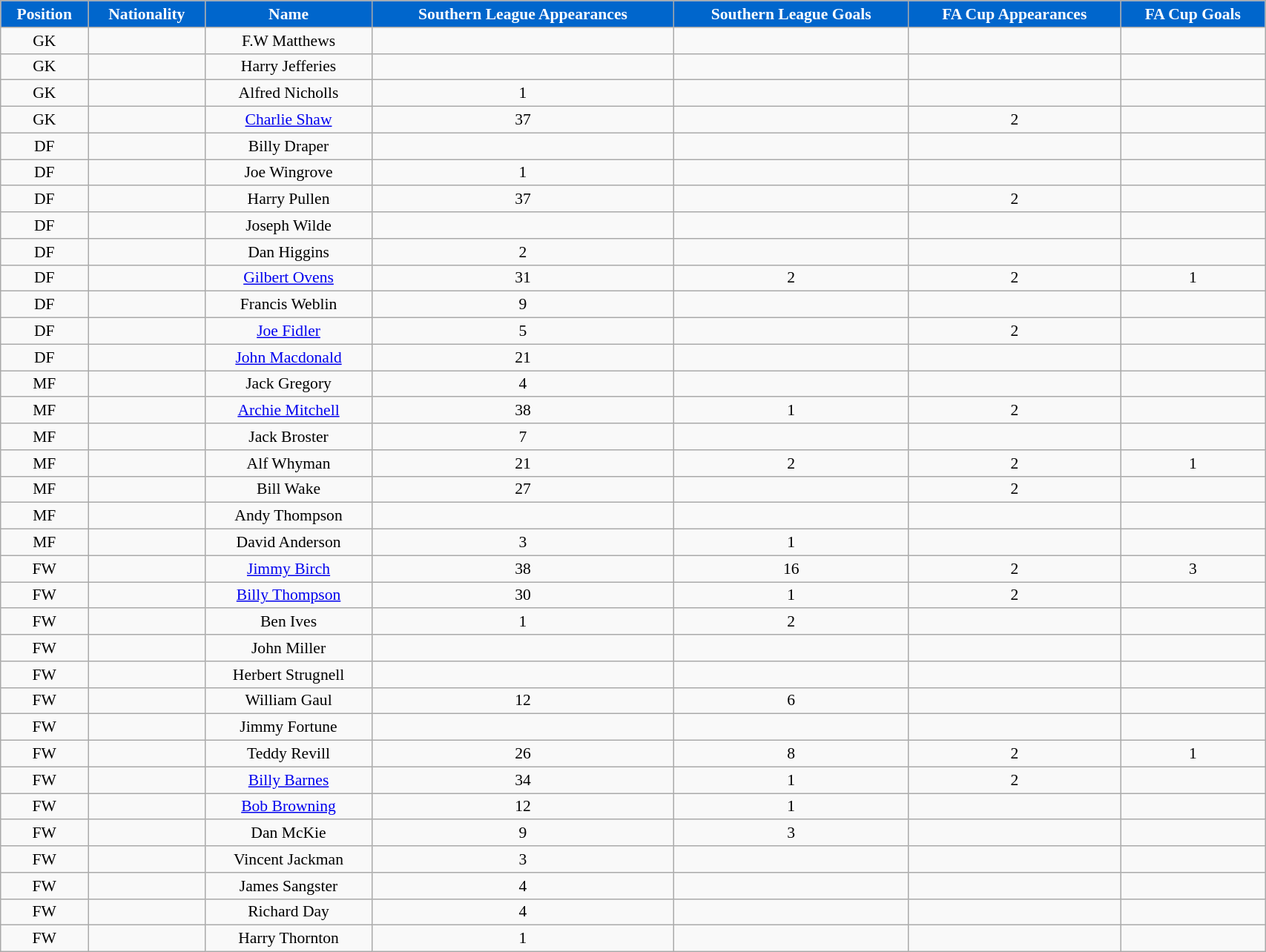<table class="wikitable" style="text-align:center; font-size:90%; width:90%;">
<tr>
<th style="background:#0066CC; color:#FFFFFF; text-align:center;">Position</th>
<th style="background:#0066CC; color:#FFFFFF; text-align:center;">Nationality</th>
<th style="background:#0066CC; color:#FFFFFF; text-align:center;"><strong>Name</strong></th>
<th style="background:#0066CC; color:#FFFFFF; text-align:center;">Southern League Appearances</th>
<th style="background:#0066CC; color:#FFFFFF; text-align:center;">Southern League Goals</th>
<th style="background:#0066CC; color:#FFFFFF; text-align:center;">FA Cup Appearances</th>
<th style="background:#0066CC; color:#FFFFFF; text-align:center;">FA Cup Goals</th>
</tr>
<tr>
<td>GK</td>
<td></td>
<td>F.W Matthews</td>
<td></td>
<td></td>
<td></td>
<td></td>
</tr>
<tr>
<td>GK</td>
<td></td>
<td>Harry Jefferies</td>
<td></td>
<td></td>
<td></td>
<td></td>
</tr>
<tr>
<td>GK</td>
<td></td>
<td>Alfred Nicholls</td>
<td>1</td>
<td></td>
<td></td>
<td></td>
</tr>
<tr>
<td>GK</td>
<td></td>
<td><a href='#'>Charlie Shaw</a></td>
<td>37</td>
<td></td>
<td>2</td>
<td></td>
</tr>
<tr>
<td>DF</td>
<td></td>
<td>Billy Draper</td>
<td></td>
<td></td>
<td></td>
<td></td>
</tr>
<tr>
<td>DF</td>
<td></td>
<td>Joe Wingrove</td>
<td>1</td>
<td></td>
<td></td>
<td></td>
</tr>
<tr>
<td>DF</td>
<td></td>
<td>Harry Pullen</td>
<td>37</td>
<td></td>
<td>2</td>
<td></td>
</tr>
<tr>
<td>DF</td>
<td></td>
<td>Joseph Wilde</td>
<td></td>
<td></td>
<td></td>
<td></td>
</tr>
<tr>
<td>DF</td>
<td></td>
<td>Dan Higgins</td>
<td>2</td>
<td></td>
<td></td>
<td></td>
</tr>
<tr>
<td>DF</td>
<td></td>
<td><a href='#'>Gilbert Ovens</a></td>
<td>31</td>
<td>2</td>
<td>2</td>
<td>1</td>
</tr>
<tr>
<td>DF</td>
<td></td>
<td>Francis Weblin</td>
<td>9</td>
<td></td>
<td></td>
<td></td>
</tr>
<tr>
<td>DF</td>
<td></td>
<td><a href='#'>Joe Fidler</a></td>
<td>5</td>
<td></td>
<td>2</td>
<td></td>
</tr>
<tr>
<td>DF</td>
<td></td>
<td><a href='#'>John Macdonald</a></td>
<td>21</td>
<td></td>
<td></td>
<td></td>
</tr>
<tr>
<td>MF</td>
<td></td>
<td>Jack Gregory</td>
<td>4</td>
<td></td>
<td></td>
<td></td>
</tr>
<tr>
<td>MF</td>
<td></td>
<td><a href='#'>Archie Mitchell</a></td>
<td>38</td>
<td>1</td>
<td>2</td>
<td></td>
</tr>
<tr>
<td>MF</td>
<td></td>
<td>Jack Broster</td>
<td>7</td>
<td></td>
<td></td>
<td></td>
</tr>
<tr>
<td>MF</td>
<td></td>
<td>Alf Whyman</td>
<td>21</td>
<td>2</td>
<td>2</td>
<td>1</td>
</tr>
<tr>
<td>MF</td>
<td></td>
<td>Bill Wake</td>
<td>27</td>
<td></td>
<td>2</td>
<td></td>
</tr>
<tr>
<td>MF</td>
<td></td>
<td>Andy Thompson</td>
<td></td>
<td></td>
<td></td>
<td></td>
</tr>
<tr>
<td>MF</td>
<td></td>
<td>David Anderson</td>
<td>3</td>
<td>1</td>
<td></td>
<td></td>
</tr>
<tr>
<td>FW</td>
<td></td>
<td><a href='#'>Jimmy Birch</a></td>
<td>38</td>
<td>16</td>
<td>2</td>
<td>3</td>
</tr>
<tr>
<td>FW</td>
<td></td>
<td><a href='#'>Billy Thompson</a></td>
<td>30</td>
<td>1</td>
<td>2</td>
<td></td>
</tr>
<tr>
<td>FW</td>
<td></td>
<td>Ben Ives</td>
<td>1</td>
<td>2</td>
<td></td>
<td></td>
</tr>
<tr>
<td>FW</td>
<td></td>
<td>John Miller</td>
<td></td>
<td></td>
<td></td>
<td></td>
</tr>
<tr>
<td>FW</td>
<td></td>
<td>Herbert Strugnell</td>
<td></td>
<td></td>
<td></td>
<td></td>
</tr>
<tr>
<td>FW</td>
<td></td>
<td>William Gaul</td>
<td>12</td>
<td>6</td>
<td></td>
<td></td>
</tr>
<tr>
<td>FW</td>
<td></td>
<td>Jimmy Fortune</td>
<td></td>
<td></td>
<td></td>
<td></td>
</tr>
<tr>
<td>FW</td>
<td></td>
<td>Teddy Revill</td>
<td>26</td>
<td>8</td>
<td>2</td>
<td>1</td>
</tr>
<tr>
<td>FW</td>
<td></td>
<td><a href='#'>Billy Barnes</a></td>
<td>34</td>
<td>1</td>
<td>2</td>
<td></td>
</tr>
<tr>
<td>FW</td>
<td></td>
<td><a href='#'>Bob Browning</a></td>
<td>12</td>
<td>1</td>
<td></td>
<td></td>
</tr>
<tr>
<td>FW</td>
<td></td>
<td>Dan McKie</td>
<td>9</td>
<td>3</td>
<td></td>
<td></td>
</tr>
<tr>
<td>FW</td>
<td></td>
<td>Vincent Jackman</td>
<td>3</td>
<td></td>
<td></td>
<td></td>
</tr>
<tr>
<td>FW</td>
<td></td>
<td>James Sangster</td>
<td>4</td>
<td></td>
<td></td>
<td></td>
</tr>
<tr>
<td>FW</td>
<td></td>
<td>Richard Day</td>
<td>4</td>
<td></td>
<td></td>
<td></td>
</tr>
<tr>
<td>FW</td>
<td></td>
<td>Harry Thornton</td>
<td>1</td>
<td></td>
<td></td>
<td></td>
</tr>
</table>
